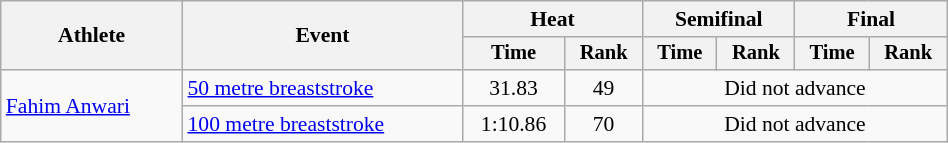<table class="wikitable" style="text-align:center; font-size:90%; width:50%;">
<tr>
<th rowspan="2">Athlete</th>
<th rowspan="2">Event</th>
<th colspan="2">Heat</th>
<th colspan="2">Semifinal</th>
<th colspan="2">Final</th>
</tr>
<tr style="font-size:95%">
<th>Time</th>
<th>Rank</th>
<th>Time</th>
<th>Rank</th>
<th>Time</th>
<th>Rank</th>
</tr>
<tr>
<td align=left rowspan=2><a href='#'>Fahim Anwari</a></td>
<td align=left><a href='#'>50 metre breaststroke</a></td>
<td>31.83</td>
<td>49</td>
<td colspan="4">Did not advance</td>
</tr>
<tr>
<td align=left><a href='#'>100 metre breaststroke</a></td>
<td>1:10.86</td>
<td>70</td>
<td colspan="4">Did not advance</td>
</tr>
</table>
